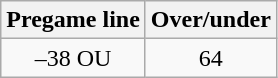<table class="wikitable">
<tr align="center">
<th style=>Pregame line</th>
<th style=>Over/under</th>
</tr>
<tr align="center">
<td>–38 OU</td>
<td>64</td>
</tr>
</table>
